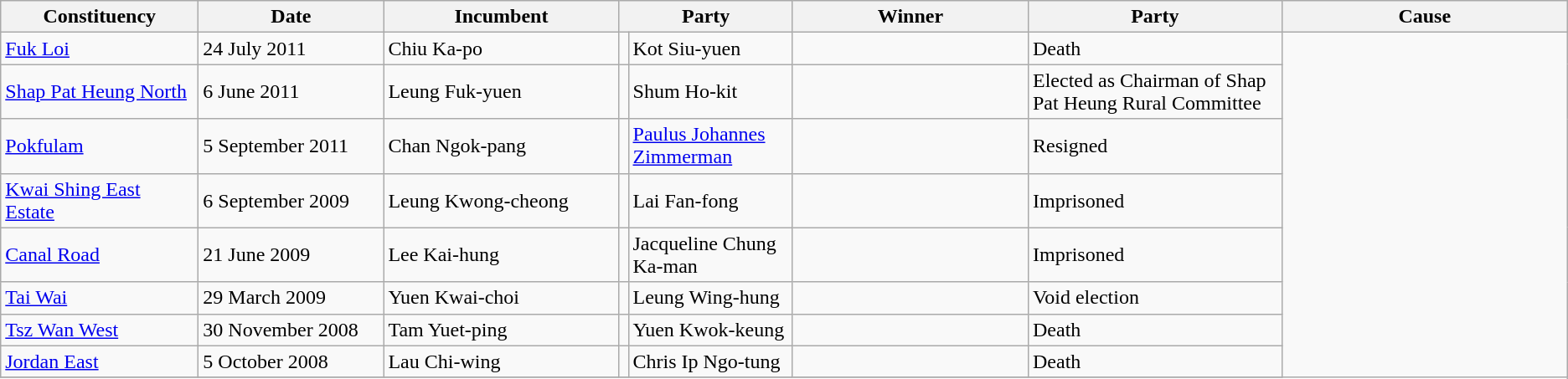<table class="wikitable">
<tr>
<th width=150px>Constituency</th>
<th width="140px">Date</th>
<th width=180px>Incumbent</th>
<th width=100px colspan=2>Party</th>
<th width=180px>Winner</th>
<th width=100px colspan=2>Party</th>
<th width=220px>Cause</th>
</tr>
<tr>
<td><a href='#'>Fuk Loi</a></td>
<td>24 July 2011</td>
<td>Chiu Ka-po</td>
<td></td>
<td>Kot Siu-yuen</td>
<td></td>
<td>Death</td>
</tr>
<tr>
<td><a href='#'>Shap Pat Heung North</a></td>
<td>6 June 2011</td>
<td>Leung Fuk-yuen</td>
<td></td>
<td>Shum Ho-kit</td>
<td></td>
<td>Elected as Chairman of Shap Pat Heung Rural Committee</td>
</tr>
<tr>
<td><a href='#'>Pokfulam</a></td>
<td>5 September 2011</td>
<td>Chan Ngok-pang</td>
<td></td>
<td><a href='#'>Paulus Johannes Zimmerman</a></td>
<td></td>
<td>Resigned</td>
</tr>
<tr>
<td><a href='#'>Kwai Shing East Estate</a></td>
<td>6 September 2009</td>
<td>Leung Kwong-cheong</td>
<td></td>
<td>Lai Fan-fong</td>
<td></td>
<td>Imprisoned</td>
</tr>
<tr>
<td><a href='#'>Canal Road</a></td>
<td>21 June 2009</td>
<td>Lee Kai-hung</td>
<td></td>
<td>Jacqueline Chung Ka-man</td>
<td></td>
<td>Imprisoned</td>
</tr>
<tr>
<td><a href='#'>Tai Wai</a></td>
<td>29 March 2009</td>
<td>Yuen Kwai-choi</td>
<td></td>
<td>Leung Wing-hung</td>
<td></td>
<td>Void election</td>
</tr>
<tr>
<td><a href='#'>Tsz Wan West</a></td>
<td>30 November 2008</td>
<td>Tam Yuet-ping</td>
<td></td>
<td>Yuen Kwok-keung</td>
<td></td>
<td>Death</td>
</tr>
<tr>
<td><a href='#'>Jordan East</a></td>
<td>5 October 2008</td>
<td>Lau Chi-wing</td>
<td></td>
<td>Chris Ip Ngo-tung</td>
<td></td>
<td>Death</td>
</tr>
<tr>
</tr>
</table>
